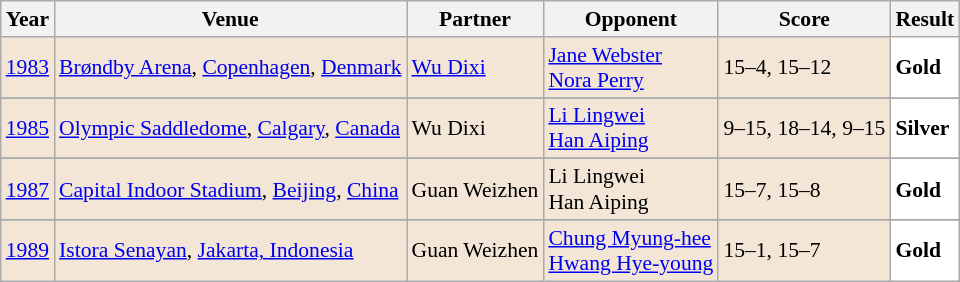<table class="sortable wikitable" style="font-size: 90%;">
<tr>
<th>Year</th>
<th>Venue</th>
<th>Partner</th>
<th>Opponent</th>
<th>Score</th>
<th>Result</th>
</tr>
<tr style="background:#F3E6D7">
<td align="center"><a href='#'>1983</a></td>
<td align="left"><a href='#'>Brøndby Arena</a>, <a href='#'>Copenhagen</a>, <a href='#'>Denmark</a></td>
<td align="left"> <a href='#'>Wu Dixi</a></td>
<td align="left"> <a href='#'>Jane Webster</a><br> <a href='#'>Nora Perry</a></td>
<td align="left">15–4, 15–12</td>
<td style="text-align:left; background: white"> <strong>Gold</strong></td>
</tr>
<tr>
</tr>
<tr style="background:#F3E6D7">
<td align="center"><a href='#'>1985</a></td>
<td align="left"><a href='#'>Olympic Saddledome</a>, <a href='#'>Calgary</a>, <a href='#'>Canada</a></td>
<td align="left"> Wu Dixi</td>
<td align="left"> <a href='#'>Li Lingwei</a><br>  <a href='#'>Han Aiping</a></td>
<td align="left">9–15, 18–14, 9–15</td>
<td style="text-align:left; background:white"> <strong>Silver</strong></td>
</tr>
<tr>
</tr>
<tr style="background:#F3E6D7">
<td align="center"><a href='#'>1987</a></td>
<td align="left"><a href='#'>Capital Indoor Stadium</a>, <a href='#'>Beijing</a>, <a href='#'>China</a></td>
<td align="left"> Guan Weizhen</td>
<td align="left"> Li Lingwei<br> Han Aiping</td>
<td align="left">15–7, 15–8</td>
<td style="text-align:left; background: white"> <strong>Gold</strong></td>
</tr>
<tr>
</tr>
<tr style="background:#F3E6D7">
<td align="center"><a href='#'>1989</a></td>
<td align="left"><a href='#'>Istora Senayan</a>, <a href='#'>Jakarta, Indonesia</a></td>
<td align="left"> Guan Weizhen</td>
<td align="left"> <a href='#'>Chung Myung-hee</a><br> <a href='#'>Hwang Hye-young</a></td>
<td align="left">15–1, 15–7</td>
<td style="text-align:left; background: white"> <strong>Gold</strong></td>
</tr>
</table>
